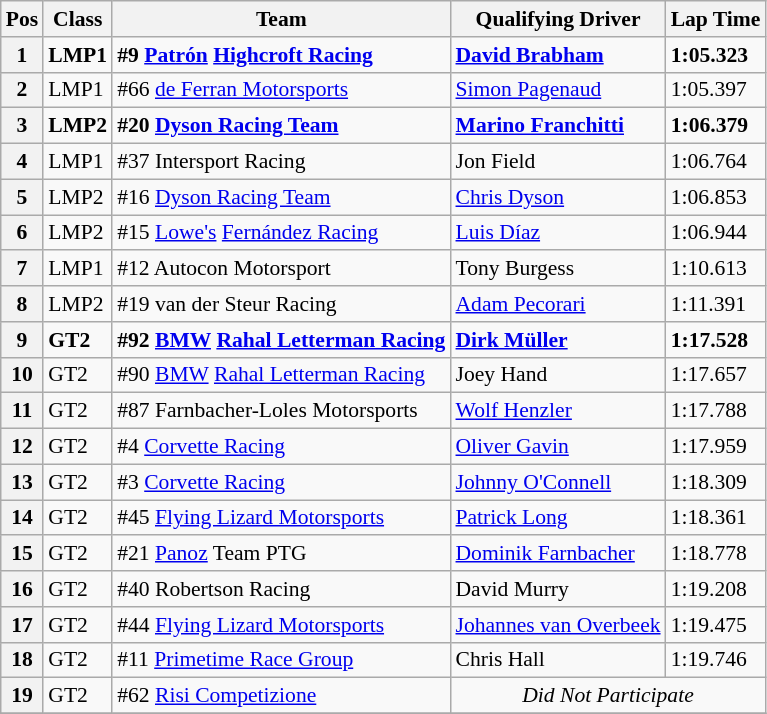<table class="wikitable" style="font-size: 90%;">
<tr>
<th>Pos</th>
<th>Class</th>
<th>Team</th>
<th>Qualifying Driver</th>
<th>Lap Time</th>
</tr>
<tr style="font-weight:bold">
<th>1</th>
<td>LMP1</td>
<td>#9 <a href='#'>Patrón</a> <a href='#'>Highcroft Racing</a></td>
<td><a href='#'>David Brabham</a></td>
<td>1:05.323</td>
</tr>
<tr>
<th>2</th>
<td>LMP1</td>
<td>#66 <a href='#'>de Ferran Motorsports</a></td>
<td><a href='#'>Simon Pagenaud</a></td>
<td>1:05.397</td>
</tr>
<tr style="font-weight:bold">
<th>3</th>
<td>LMP2</td>
<td>#20 <a href='#'>Dyson Racing Team</a></td>
<td><a href='#'>Marino Franchitti</a></td>
<td>1:06.379</td>
</tr>
<tr>
<th>4</th>
<td>LMP1</td>
<td>#37 Intersport Racing</td>
<td>Jon Field</td>
<td>1:06.764</td>
</tr>
<tr>
<th>5</th>
<td>LMP2</td>
<td>#16 <a href='#'>Dyson Racing Team</a></td>
<td><a href='#'>Chris Dyson</a></td>
<td>1:06.853</td>
</tr>
<tr>
<th>6</th>
<td>LMP2</td>
<td>#15 <a href='#'>Lowe's</a> <a href='#'>Fernández Racing</a></td>
<td><a href='#'>Luis Díaz</a></td>
<td>1:06.944</td>
</tr>
<tr>
<th>7</th>
<td>LMP1</td>
<td>#12 Autocon Motorsport</td>
<td>Tony Burgess</td>
<td>1:10.613</td>
</tr>
<tr>
<th>8</th>
<td>LMP2</td>
<td>#19 van der Steur Racing</td>
<td><a href='#'>Adam Pecorari</a></td>
<td>1:11.391</td>
</tr>
<tr style="font-weight:bold">
<th>9</th>
<td>GT2</td>
<td>#92 <a href='#'>BMW</a> <a href='#'>Rahal Letterman Racing</a></td>
<td><a href='#'>Dirk Müller</a></td>
<td>1:17.528</td>
</tr>
<tr>
<th>10</th>
<td>GT2</td>
<td>#90 <a href='#'>BMW</a> <a href='#'>Rahal Letterman Racing</a></td>
<td>Joey Hand</td>
<td>1:17.657</td>
</tr>
<tr>
<th>11</th>
<td>GT2</td>
<td>#87 Farnbacher-Loles Motorsports</td>
<td><a href='#'>Wolf Henzler</a></td>
<td>1:17.788</td>
</tr>
<tr>
<th>12</th>
<td>GT2</td>
<td>#4 <a href='#'>Corvette Racing</a></td>
<td><a href='#'>Oliver Gavin</a></td>
<td>1:17.959</td>
</tr>
<tr>
<th>13</th>
<td>GT2</td>
<td>#3 <a href='#'>Corvette Racing</a></td>
<td><a href='#'>Johnny O'Connell</a></td>
<td>1:18.309</td>
</tr>
<tr>
<th>14</th>
<td>GT2</td>
<td>#45 <a href='#'>Flying Lizard Motorsports</a></td>
<td><a href='#'>Patrick Long</a></td>
<td>1:18.361</td>
</tr>
<tr>
<th>15</th>
<td>GT2</td>
<td>#21 <a href='#'>Panoz</a> Team PTG</td>
<td><a href='#'>Dominik Farnbacher</a></td>
<td>1:18.778</td>
</tr>
<tr>
<th>16</th>
<td>GT2</td>
<td>#40 Robertson Racing</td>
<td>David Murry</td>
<td>1:19.208</td>
</tr>
<tr>
<th>17</th>
<td>GT2</td>
<td>#44 <a href='#'>Flying Lizard Motorsports</a></td>
<td><a href='#'>Johannes van Overbeek</a></td>
<td>1:19.475</td>
</tr>
<tr>
<th>18</th>
<td>GT2</td>
<td>#11 <a href='#'>Primetime Race Group</a></td>
<td>Chris Hall</td>
<td>1:19.746</td>
</tr>
<tr>
<th>19</th>
<td>GT2</td>
<td>#62 <a href='#'>Risi Competizione</a></td>
<td colspan=2 align="center"><em>Did Not Participate</em></td>
</tr>
<tr>
</tr>
</table>
